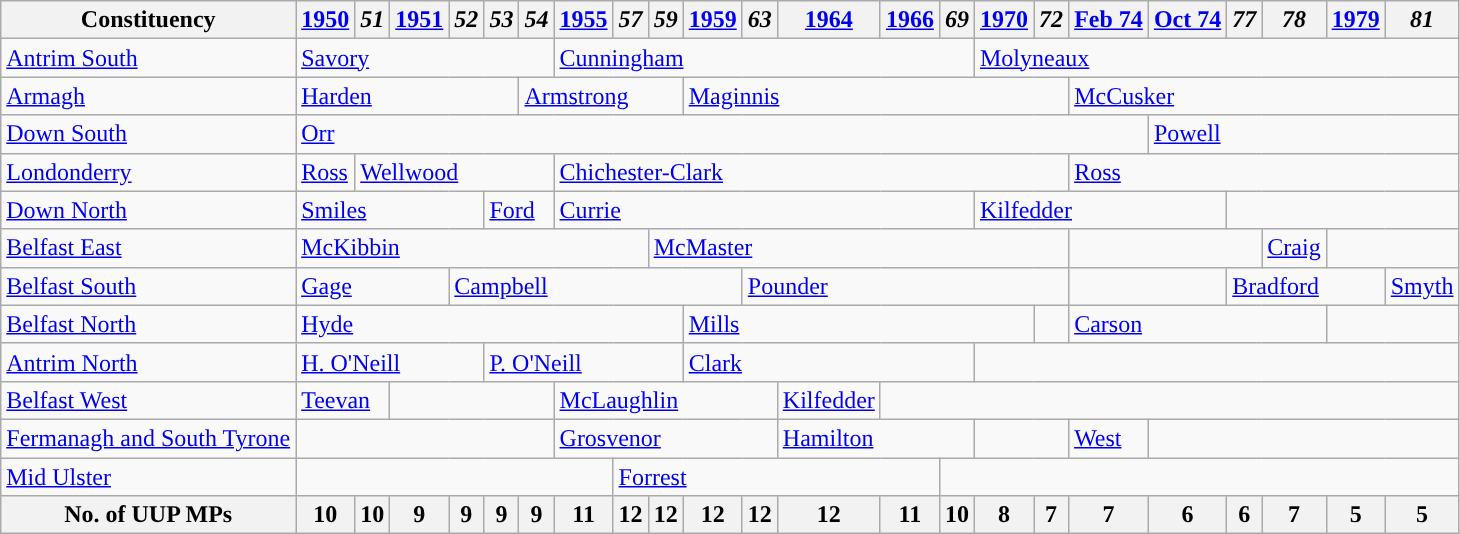<table class="wikitable">
<tr>
<th>Constituency</th>
<th><a href='#'>1950</a></th>
<th><em>51</em></th>
<th><a href='#'>1951</a></th>
<th><em>52</em></th>
<th><em>53</em></th>
<th><em>54</em></th>
<th><a href='#'>1955</a></th>
<th><em>57</em></th>
<th><em>59</em></th>
<th><a href='#'>1959</a></th>
<th><em>63</em></th>
<th><a href='#'>1964</a></th>
<th><a href='#'>1966</a></th>
<th><em>69</em></th>
<th><a href='#'>1970</a></th>
<th><em>72</em></th>
<th><a href='#'>Feb 74</a></th>
<th><a href='#'>Oct 74</a></th>
<th><em>77</em></th>
<th><em>78</em></th>
<th><a href='#'>1979</a></th>
<th><em>81</em></th>
</tr>
<tr>
<td><a href='#'>Antrim South</a></td>
<td colspan="6"><a href='#'>Savory</a></td>
<td colspan="8"><a href='#'>Cunningham</a></td>
<td colspan="8"><a href='#'>Molyneaux</a></td>
</tr>
<tr>
<td><a href='#'>Armagh</a></td>
<td colspan="5"><a href='#'>Harden</a></td>
<td colspan="4"><a href='#'>Armstrong</a></td>
<td colspan="7"><a href='#'>Maginnis</a></td>
<td colspan="6"><a href='#'>McCusker</a></td>
</tr>
<tr>
<td><a href='#'>Down South</a></td>
<td colspan="17"><a href='#'>Orr</a></td>
<td colspan="5"><a href='#'>Powell</a></td>
</tr>
<tr>
<td><a href='#'>Londonderry</a></td>
<td><a href='#'>Ross</a></td>
<td colspan="5"><a href='#'>Wellwood</a></td>
<td colspan="10"><a href='#'>Chichester-Clark</a></td>
<td colspan="6"><a href='#'>Ross</a></td>
</tr>
<tr>
<td><a href='#'>Down North</a></td>
<td colspan="4"><a href='#'>Smiles</a></td>
<td colspan="2"><a href='#'>Ford</a></td>
<td colspan="8"><a href='#'>Currie</a></td>
<td colspan="4"><a href='#'>Kilfedder</a></td>
<td colspan="4"></td>
</tr>
<tr>
<td><a href='#'>Belfast East</a></td>
<td colspan="8"><a href='#'>McKibbin</a></td>
<td colspan="8"><a href='#'>McMaster</a></td>
<td colspan="3"></td>
<td><a href='#'>Craig</a></td>
<td colspan="2"></td>
</tr>
<tr>
<td><a href='#'>Belfast South</a></td>
<td colspan="3"><a href='#'>Gage</a></td>
<td colspan="7"><a href='#'>Campbell</a></td>
<td colspan="6"><a href='#'>Pounder</a></td>
<td colspan="2"></td>
<td colspan="3"><a href='#'>Bradford</a></td>
<td><a href='#'>Smyth</a></td>
</tr>
<tr>
<td><a href='#'>Belfast North</a></td>
<td colspan="9"><a href='#'>Hyde</a></td>
<td colspan="6"><a href='#'>Mills</a></td>
<td></td>
<td colspan="4"><a href='#'>Carson</a></td>
<td colspan="2"></td>
</tr>
<tr>
<td><a href='#'>Antrim North</a></td>
<td colspan="4"><a href='#'>H. O'Neill</a></td>
<td colspan="5"><a href='#'>P. O'Neill</a></td>
<td colspan="5"><a href='#'>Clark</a></td>
<td colspan="8"></td>
</tr>
<tr>
<td><a href='#'>Belfast West</a></td>
<td colspan="2"><a href='#'>Teevan</a></td>
<td colspan="4"></td>
<td colspan="5"><a href='#'>McLaughlin</a></td>
<td><a href='#'>Kilfedder</a></td>
<td colspan="10"></td>
</tr>
<tr>
<td><a href='#'>Fermanagh and South Tyrone</a></td>
<td colspan="6"></td>
<td colspan="5"><a href='#'>Grosvenor</a></td>
<td colspan="3"><a href='#'>Hamilton</a></td>
<td colspan="2"></td>
<td><a href='#'>West</a></td>
<td colspan="5"></td>
</tr>
<tr>
<td><a href='#'>Mid Ulster</a></td>
<td colspan="7"></td>
<td colspan="6"><a href='#'>Forrest</a></td>
<td colspan="9"></td>
</tr>
<tr>
<th>No. of UUP MPs</th>
<th>10</th>
<th>10</th>
<th>9</th>
<th>9</th>
<th>9</th>
<th>9</th>
<th>11</th>
<th>12</th>
<th>12</th>
<th>12</th>
<th>12</th>
<th>12</th>
<th>11</th>
<th>10</th>
<th>8</th>
<th>7</th>
<th>7</th>
<th>6</th>
<th>6</th>
<th>7</th>
<th>5</th>
<th>5</th>
</tr>
</table>
